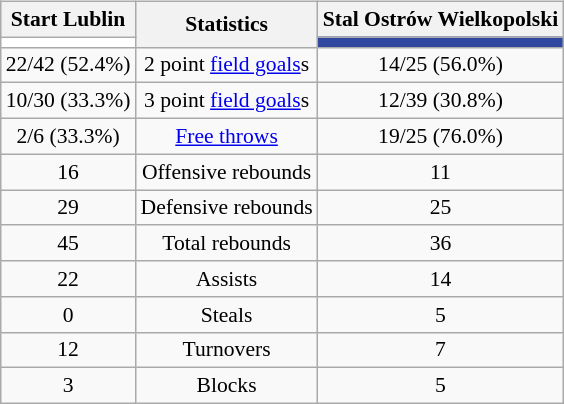<table style="width:100%;">
<tr>
<td valign=top align=right width=33%><br>













</td>
<td style="vertical-align:top; align:center; width:33%;"><br><table style="width:100%;">
<tr>
<td style="width=50%;"></td>
<td></td>
<td style="width=50%;"></td>
</tr>
</table>
<br><table class="wikitable" style="font-size:90%; text-align:center; margin:auto;" align=center>
<tr>
<th>Start Lublin</th>
<th rowspan=2>Statistics</th>
<th>Stal Ostrów Wielkopolski</th>
</tr>
<tr>
<td style="background:white;"></td>
<td style="background:#3048A0;"></td>
</tr>
<tr>
<td>22/42 (52.4%)</td>
<td>2 point <a href='#'>field goals</a>s</td>
<td>14/25 (56.0%)</td>
</tr>
<tr>
<td>10/30 (33.3%)</td>
<td>3 point <a href='#'>field goals</a>s</td>
<td>12/39 (30.8%)</td>
</tr>
<tr>
<td>2/6 (33.3%)</td>
<td><a href='#'>Free throws</a></td>
<td>19/25 (76.0%)</td>
</tr>
<tr>
<td>16</td>
<td>Offensive rebounds</td>
<td>11</td>
</tr>
<tr>
<td>29</td>
<td>Defensive rebounds</td>
<td>25</td>
</tr>
<tr>
<td>45</td>
<td>Total rebounds</td>
<td>36</td>
</tr>
<tr>
<td>22</td>
<td>Assists</td>
<td>14</td>
</tr>
<tr>
<td>0</td>
<td>Steals</td>
<td>5</td>
</tr>
<tr>
<td>12</td>
<td>Turnovers</td>
<td>7</td>
</tr>
<tr>
<td>3</td>
<td>Blocks</td>
<td>5</td>
</tr>
</table>
</td>
<td style="vertical-align:top; align:left; width:33%;"><br>













</td>
</tr>
</table>
